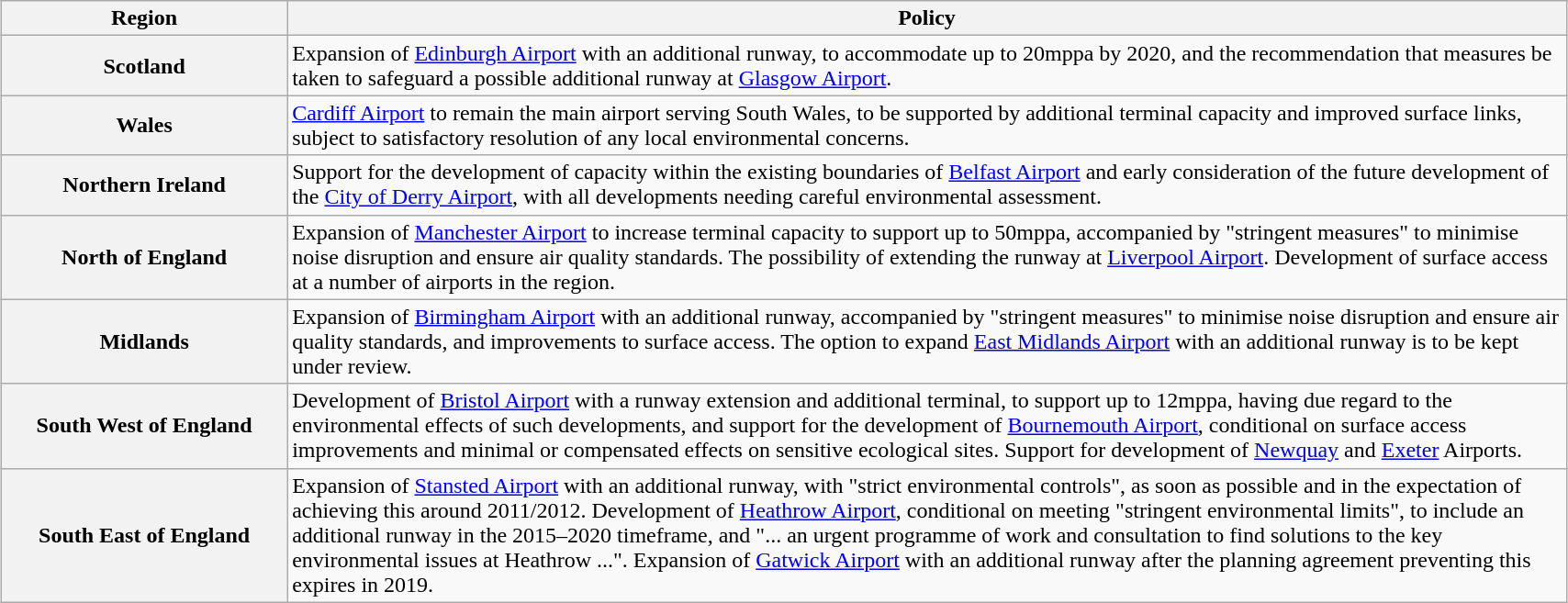<table class="wikitable" style="text-align:left;width:90%;margin: 1em auto 1em auto">
<tr>
<th width="200pt">Region</th>
<th>Policy</th>
</tr>
<tr>
<th>Scotland</th>
<td>Expansion of <a href='#'>Edinburgh Airport</a> with an additional runway, to accommodate up to 20mppa by 2020, and the recommendation that measures be taken to safeguard a possible additional runway at <a href='#'>Glasgow Airport</a>.</td>
</tr>
<tr>
<th>Wales</th>
<td><a href='#'>Cardiff Airport</a> to remain the main airport serving South Wales, to be supported by additional terminal capacity and improved surface links, subject to satisfactory resolution of any local environmental concerns.</td>
</tr>
<tr>
<th>Northern Ireland</th>
<td>Support for the development of capacity within the existing boundaries of <a href='#'>Belfast Airport</a> and early consideration of the future development of the <a href='#'>City of Derry Airport</a>, with all developments needing careful environmental assessment.</td>
</tr>
<tr>
<th>North of England</th>
<td>Expansion of <a href='#'>Manchester Airport</a> to increase terminal capacity to support up to 50mppa, accompanied by "stringent measures" to minimise noise disruption and ensure air quality standards. The possibility of extending the runway at <a href='#'>Liverpool Airport</a>. Development of surface access at a number of airports in the region.</td>
</tr>
<tr>
<th>Midlands</th>
<td>Expansion of <a href='#'>Birmingham Airport</a> with an additional runway, accompanied by "stringent measures" to minimise noise disruption and ensure air quality standards, and improvements to surface access. The option to expand <a href='#'>East Midlands Airport</a> with an additional runway is to be kept under review.</td>
</tr>
<tr>
<th>South West of England</th>
<td>Development of <a href='#'>Bristol Airport</a> with a runway extension and additional terminal, to support up to 12mppa, having due regard to the environmental effects of such developments, and support for the development of <a href='#'>Bournemouth Airport</a>, conditional on surface access improvements and minimal or compensated effects on sensitive ecological sites. Support for development of <a href='#'>Newquay</a> and <a href='#'>Exeter</a> Airports.</td>
</tr>
<tr>
<th>South East of England</th>
<td>Expansion of <a href='#'>Stansted Airport</a> with an additional runway, with "strict environmental controls", as soon as possible and in the expectation of achieving this around 2011/2012. Development of <a href='#'>Heathrow Airport</a>, conditional on meeting "stringent environmental limits", to include an additional runway in the 2015–2020 timeframe, and "... an urgent programme of work and consultation to find solutions to the key environmental issues at Heathrow ...". Expansion of <a href='#'>Gatwick Airport</a> with an additional runway after the planning agreement preventing this expires in 2019.</td>
</tr>
</table>
